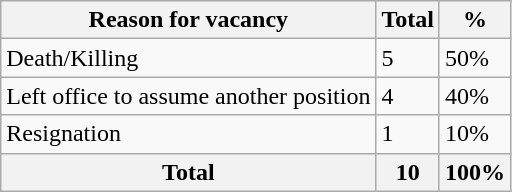<table class="wikitable">
<tr>
<th>Reason for vacancy</th>
<th>Total</th>
<th>%</th>
</tr>
<tr>
<td>Death/Killing</td>
<td>5</td>
<td>50%</td>
</tr>
<tr>
<td>Left office to assume another position</td>
<td>4</td>
<td>40%</td>
</tr>
<tr>
<td>Resignation</td>
<td>1</td>
<td>10%</td>
</tr>
<tr>
<th>Total</th>
<th>10</th>
<th>100%</th>
</tr>
</table>
